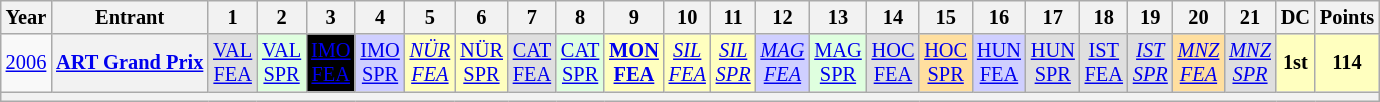<table class="wikitable" style="text-align:center; font-size:85%;">
<tr>
<th>Year</th>
<th>Entrant</th>
<th>1</th>
<th>2</th>
<th>3</th>
<th>4</th>
<th>5</th>
<th>6</th>
<th>7</th>
<th>8</th>
<th>9</th>
<th>10</th>
<th>11</th>
<th>12</th>
<th>13</th>
<th>14</th>
<th>15</th>
<th>16</th>
<th>17</th>
<th>18</th>
<th>19</th>
<th>20</th>
<th>21</th>
<th>DC</th>
<th>Points</th>
</tr>
<tr>
<td id=2006R><a href='#'>2006</a></td>
<th nowrap><a href='#'>ART Grand Prix</a></th>
<td style="background:#DFDFDF;"><a href='#'>VAL<br>FEA</a><br></td>
<td style="background:#DFFFDF;"><a href='#'>VAL<br>SPR</a><br></td>
<td style="background:#000; color:white;"><a href='#'><span>IMO<br>FEA</span></a><br></td>
<td style="background:#CFCFFF;"><a href='#'>IMO<br>SPR</a><br></td>
<td style="background:#ffffbf;"><em><a href='#'>NÜR<br>FEA</a></em><br></td>
<td style="background:#ffffbf;"><a href='#'>NÜR<br>SPR</a><br></td>
<td style="background:#DFDFDF;"><a href='#'>CAT<br>FEA</a><br></td>
<td style="background:#DFFFDF;"><a href='#'>CAT<br>SPR</a><br></td>
<td style="background:#ffffbf;"><strong><a href='#'>MON<br>FEA</a></strong><br></td>
<td style="background:#ffffbf;"><em><a href='#'>SIL<br>FEA</a></em><br></td>
<td style="background:#ffffbf;"><em><a href='#'>SIL<br>SPR</a></em><br></td>
<td style="background:#CFCFFF;"><em><a href='#'>MAG<br>FEA</a></em><br></td>
<td style="background:#DFFFDF;"><a href='#'>MAG<br>SPR</a><br></td>
<td style="background:#DFDFDF;"><a href='#'>HOC<br>FEA</a><br></td>
<td style="background:#FFDF9F;"><a href='#'>HOC<br>SPR</a><br></td>
<td style="background:#CFCFFF;"><a href='#'>HUN<br>FEA</a><br></td>
<td style="background:#DFDFDF;"><a href='#'>HUN<br>SPR</a><br></td>
<td style="background:#DFDFDF;"><a href='#'>IST<br>FEA</a><br></td>
<td style="background:#DFDFDF;"><em><a href='#'>IST<br>SPR</a></em><br></td>
<td style="background:#FFDF9F;"><em><a href='#'>MNZ<br>FEA</a></em><br></td>
<td style="background:#DFDFDF;"><em><a href='#'>MNZ<br>SPR</a></em><br></td>
<th style="background:#FFFFBF;">1st</th>
<th style="background:#FFFFBF;">114</th>
</tr>
<tr>
<th colspan="27"></th>
</tr>
</table>
